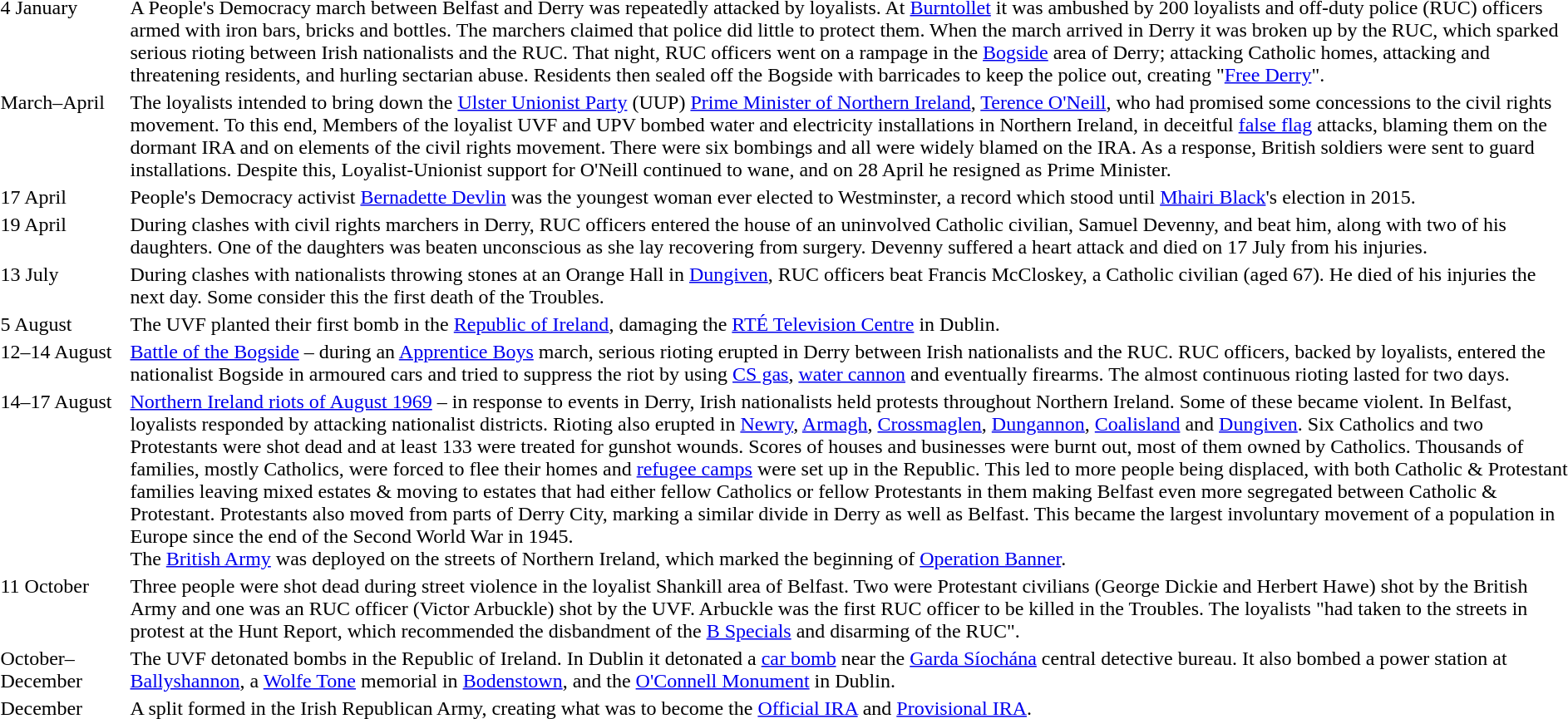<table "floatright">
<tr>
<td style="width:100px; vertical-align:top;">4 January</td>
<td>A People's Democracy march between Belfast and Derry was repeatedly attacked by loyalists. At <a href='#'>Burntollet</a> it was ambushed by 200 loyalists and off-duty police (RUC) officers armed with iron bars, bricks and bottles. The marchers claimed that police did little to protect them. When the march arrived in Derry it was broken up by the RUC, which sparked serious rioting between Irish nationalists and the RUC. That night, RUC officers went on a rampage in the <a href='#'>Bogside</a> area of Derry; attacking Catholic homes, attacking and threatening residents, and hurling sectarian abuse. Residents then sealed off the Bogside with barricades to keep the police out, creating "<a href='#'>Free Derry</a>".</td>
</tr>
<tr>
<td valign="top">March–April</td>
<td>The loyalists intended to bring down the <a href='#'>Ulster Unionist Party</a> (UUP) <a href='#'>Prime Minister of Northern Ireland</a>, <a href='#'>Terence O'Neill</a>, who had promised some concessions to the civil rights movement. To this end, Members of the loyalist UVF and UPV bombed water and electricity installations in Northern Ireland, in deceitful <a href='#'>false flag</a> attacks, blaming them on the dormant IRA and on elements of the civil rights movement. There were six bombings and all were widely blamed on the IRA. As a response, British soldiers were sent to guard installations. Despite this, Loyalist-Unionist support for O'Neill continued to wane, and on 28 April he resigned as Prime Minister.</td>
</tr>
<tr>
<td valign="top">17 April</td>
<td>People's Democracy activist <a href='#'>Bernadette Devlin</a> was the youngest woman ever elected to Westminster, a record which stood until <a href='#'>Mhairi Black</a>'s election in 2015.</td>
</tr>
<tr>
<td valign="top">19 April</td>
<td>During clashes with civil rights marchers in Derry, RUC officers entered the house of an uninvolved Catholic civilian, Samuel Devenny, and beat him, along with two of his daughters. One of the daughters was beaten unconscious as she lay recovering from surgery. Devenny suffered a heart attack and died on 17 July from his injuries.</td>
</tr>
<tr>
<td valign="top">13 July</td>
<td>During clashes with nationalists throwing stones at an Orange Hall in <a href='#'>Dungiven</a>, RUC officers beat Francis McCloskey, a Catholic civilian (aged 67). He died of his injuries the next day. Some consider this the first death of the Troubles.</td>
</tr>
<tr>
<td valign="top">5 August</td>
<td>The UVF planted their first bomb in the <a href='#'>Republic of Ireland</a>, damaging the <a href='#'>RTÉ Television Centre</a> in Dublin.</td>
</tr>
<tr>
<td valign="top">12–14 August</td>
<td><a href='#'>Battle of the Bogside</a> – during an <a href='#'>Apprentice Boys</a> march, serious rioting erupted in Derry between Irish nationalists and the RUC. RUC officers, backed by loyalists, entered the nationalist Bogside in armoured cars and tried to suppress the riot by using <a href='#'>CS gas</a>, <a href='#'>water cannon</a> and eventually firearms. The almost continuous rioting lasted for two days.</td>
</tr>
<tr>
<td valign="top">14–17 August</td>
<td><a href='#'>Northern Ireland riots of August 1969</a> – in response to events in Derry, Irish nationalists held protests throughout Northern Ireland. Some of these became violent. In Belfast, loyalists responded by attacking nationalist districts. Rioting also erupted in <a href='#'>Newry</a>, <a href='#'>Armagh</a>, <a href='#'>Crossmaglen</a>, <a href='#'>Dungannon</a>, <a href='#'>Coalisland</a> and <a href='#'>Dungiven</a>. Six Catholics and two Protestants were shot dead and at least 133 were treated for gunshot wounds. Scores of houses and businesses were burnt out, most of them owned by Catholics. Thousands of families, mostly Catholics, were forced to flee their homes and <a href='#'>refugee camps</a> were set up in the Republic. This led to more people being displaced, with both Catholic & Protestant families leaving mixed estates & moving to estates that had either fellow Catholics or fellow Protestants in them making Belfast even more segregated between Catholic & Protestant. Protestants also moved from parts of Derry City, marking a similar divide in Derry as well as Belfast. This became the largest involuntary movement of a population in Europe since the end of the Second World War in 1945.<br>The <a href='#'>British Army</a> was deployed on the streets of Northern Ireland, which marked the beginning of <a href='#'>Operation Banner</a>.</td>
</tr>
<tr>
<td valign="top">11 October</td>
<td>Three people were shot dead during street violence in the loyalist Shankill area of Belfast. Two were Protestant civilians (George Dickie and Herbert Hawe) shot by the British Army and one was an RUC officer (Victor Arbuckle) shot by the UVF. Arbuckle was the first RUC officer to be killed in the Troubles. The loyalists "had taken to the streets in protest at the Hunt Report, which recommended the disbandment of the <a href='#'>B Specials</a> and disarming of the RUC".</td>
</tr>
<tr>
<td valign="top">October–December</td>
<td>The UVF detonated bombs in the Republic of Ireland. In Dublin it detonated a <a href='#'>car bomb</a> near the <a href='#'>Garda Síochána</a> central detective bureau. It also bombed a power station at <a href='#'>Ballyshannon</a>, a <a href='#'>Wolfe Tone</a> memorial in <a href='#'>Bodenstown</a>, and the <a href='#'>O'Connell Monument</a> in Dublin.</td>
</tr>
<tr>
<td valign="top">December</td>
<td>A split formed in the Irish Republican Army, creating what was to become the <a href='#'>Official IRA</a> and <a href='#'>Provisional IRA</a>.</td>
</tr>
</table>
